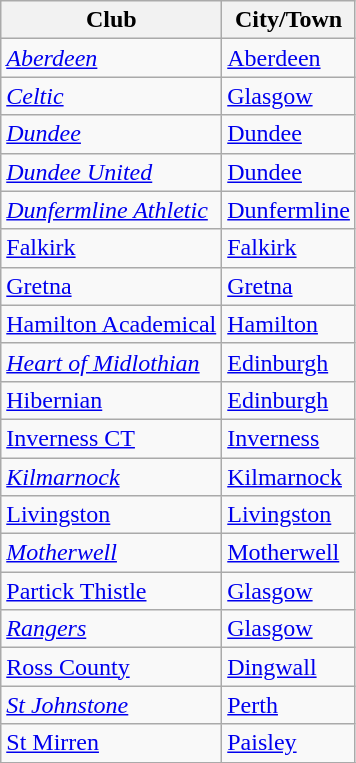<table class="wikitable" style="text-align: left">
<tr>
<th>Club</th>
<th>City/Town</th>
</tr>
<tr>
<td><a href='#'><em>Aberdeen</em></a></td>
<td><a href='#'>Aberdeen</a></td>
</tr>
<tr>
<td><a href='#'><em>Celtic</em></a></td>
<td><a href='#'>Glasgow</a></td>
</tr>
<tr>
<td><a href='#'><em>Dundee</em></a></td>
<td><a href='#'>Dundee</a></td>
</tr>
<tr>
<td><a href='#'><em>Dundee United</em></a></td>
<td><a href='#'>Dundee</a></td>
</tr>
<tr>
<td><a href='#'><em>Dunfermline Athletic</em></a></td>
<td><a href='#'>Dunfermline</a></td>
</tr>
<tr>
<td><a href='#'>Falkirk</a></td>
<td><a href='#'>Falkirk</a></td>
</tr>
<tr>
<td><a href='#'>Gretna</a></td>
<td><a href='#'>Gretna</a></td>
</tr>
<tr>
<td><a href='#'>Hamilton Academical</a></td>
<td><a href='#'>Hamilton</a></td>
</tr>
<tr>
<td><a href='#'><em>Heart of Midlothian</em></a></td>
<td><a href='#'>Edinburgh</a></td>
</tr>
<tr>
<td><a href='#'>Hibernian</a></td>
<td><a href='#'>Edinburgh</a></td>
</tr>
<tr>
<td><a href='#'>Inverness CT</a></td>
<td><a href='#'>Inverness</a></td>
</tr>
<tr>
<td><a href='#'><em>Kilmarnock</em></a></td>
<td><a href='#'>Kilmarnock</a></td>
</tr>
<tr>
<td><a href='#'>Livingston</a></td>
<td><a href='#'>Livingston</a></td>
</tr>
<tr>
<td><a href='#'><em>Motherwell</em></a></td>
<td><a href='#'>Motherwell</a></td>
</tr>
<tr>
<td><a href='#'>Partick Thistle</a></td>
<td><a href='#'>Glasgow</a></td>
</tr>
<tr>
<td><a href='#'><em>Rangers</em></a></td>
<td><a href='#'>Glasgow</a></td>
</tr>
<tr>
<td><a href='#'>Ross County</a></td>
<td><a href='#'>Dingwall</a></td>
</tr>
<tr>
<td><a href='#'><em>St Johnstone</em></a></td>
<td><a href='#'>Perth</a></td>
</tr>
<tr>
<td><a href='#'>St Mirren</a></td>
<td><a href='#'>Paisley</a></td>
</tr>
<tr>
</tr>
</table>
